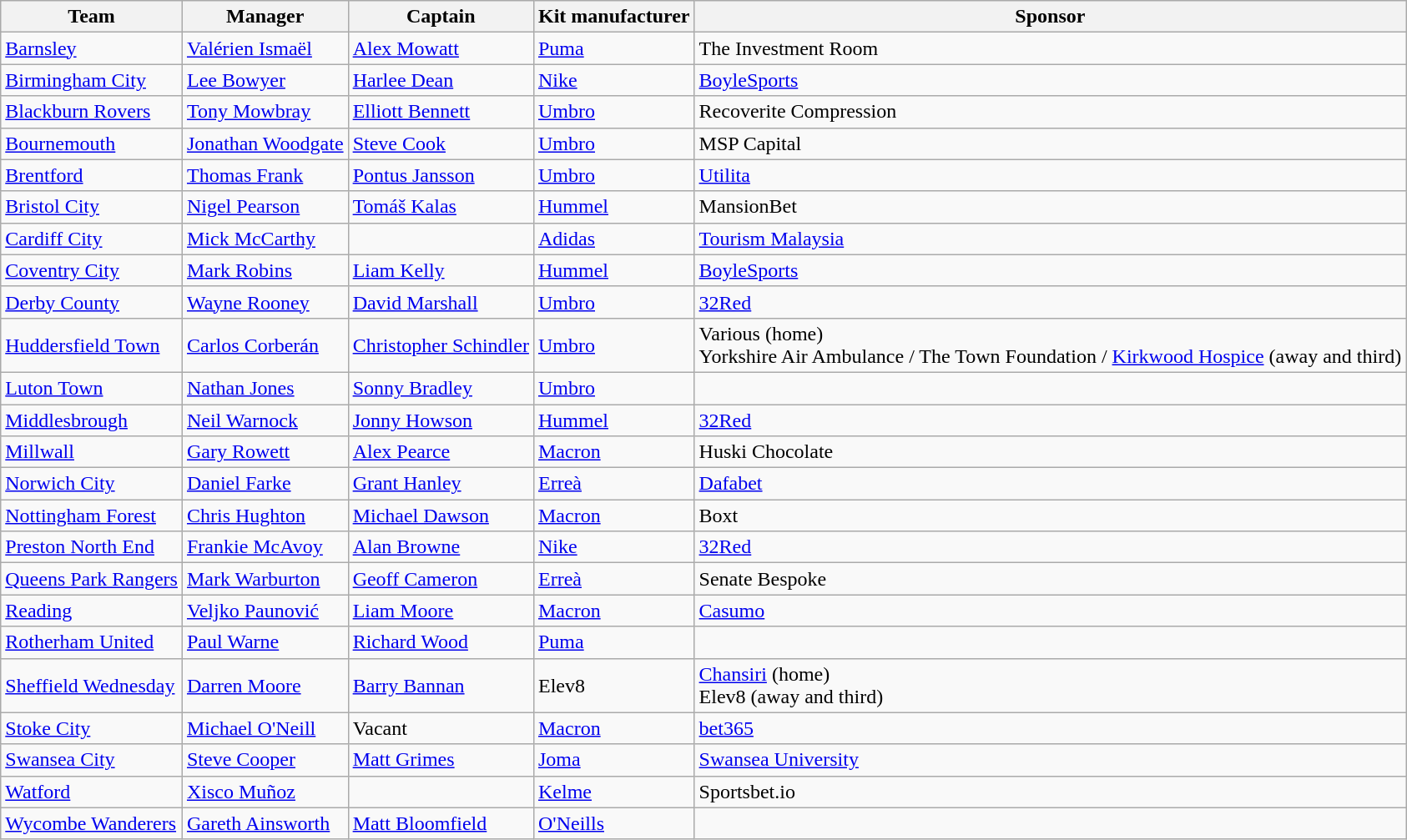<table class="wikitable sortable" style="text-align: left;">
<tr>
<th>Team</th>
<th>Manager</th>
<th>Captain</th>
<th>Kit manufacturer</th>
<th>Sponsor</th>
</tr>
<tr>
<td><a href='#'>Barnsley</a></td>
<td> <a href='#'>Valérien Ismaël</a></td>
<td> <a href='#'>Alex Mowatt</a></td>
<td> <a href='#'>Puma</a></td>
<td>The Investment Room</td>
</tr>
<tr>
<td><a href='#'>Birmingham City</a></td>
<td> <a href='#'>Lee Bowyer</a></td>
<td> <a href='#'>Harlee Dean</a></td>
<td> <a href='#'>Nike</a></td>
<td><a href='#'>BoyleSports</a></td>
</tr>
<tr>
<td><a href='#'>Blackburn Rovers</a></td>
<td> <a href='#'>Tony Mowbray</a></td>
<td> <a href='#'>Elliott Bennett</a></td>
<td> <a href='#'>Umbro</a></td>
<td>Recoverite Compression</td>
</tr>
<tr>
<td><a href='#'>Bournemouth</a></td>
<td> <a href='#'>Jonathan Woodgate</a></td>
<td> <a href='#'>Steve Cook</a></td>
<td> <a href='#'>Umbro</a></td>
<td>MSP Capital</td>
</tr>
<tr>
<td><a href='#'>Brentford</a></td>
<td> <a href='#'>Thomas Frank</a></td>
<td> <a href='#'>Pontus Jansson</a></td>
<td> <a href='#'>Umbro</a></td>
<td><a href='#'>Utilita</a></td>
</tr>
<tr>
<td><a href='#'>Bristol City</a></td>
<td> <a href='#'>Nigel Pearson</a></td>
<td> <a href='#'>Tomáš Kalas</a></td>
<td> <a href='#'>Hummel</a></td>
<td>MansionBet</td>
</tr>
<tr>
<td><a href='#'>Cardiff City</a></td>
<td> <a href='#'>Mick McCarthy</a></td>
<td> </td>
<td> <a href='#'>Adidas</a></td>
<td><a href='#'>Tourism Malaysia</a></td>
</tr>
<tr>
<td><a href='#'>Coventry City</a></td>
<td> <a href='#'>Mark Robins</a></td>
<td> <a href='#'>Liam Kelly</a></td>
<td> <a href='#'>Hummel</a></td>
<td><a href='#'>BoyleSports</a></td>
</tr>
<tr>
<td><a href='#'>Derby County</a></td>
<td> <a href='#'>Wayne Rooney</a></td>
<td> <a href='#'>David Marshall</a></td>
<td> <a href='#'>Umbro</a></td>
<td><a href='#'>32Red</a></td>
</tr>
<tr>
<td><a href='#'>Huddersfield Town</a></td>
<td> <a href='#'>Carlos Corberán</a></td>
<td> <a href='#'>Christopher Schindler</a></td>
<td> <a href='#'>Umbro</a></td>
<td>Various (home) <br> Yorkshire Air Ambulance / The Town Foundation / <a href='#'>Kirkwood Hospice</a> (away and third)</td>
</tr>
<tr>
<td><a href='#'>Luton Town</a></td>
<td> <a href='#'>Nathan Jones</a></td>
<td> <a href='#'>Sonny Bradley</a></td>
<td> <a href='#'>Umbro</a></td>
<td></td>
</tr>
<tr>
<td><a href='#'>Middlesbrough</a></td>
<td> <a href='#'>Neil Warnock</a></td>
<td> <a href='#'>Jonny Howson</a></td>
<td> <a href='#'>Hummel</a></td>
<td><a href='#'>32Red</a></td>
</tr>
<tr>
<td><a href='#'>Millwall</a></td>
<td> <a href='#'>Gary Rowett</a></td>
<td> <a href='#'>Alex Pearce</a></td>
<td> <a href='#'>Macron</a></td>
<td>Huski Chocolate</td>
</tr>
<tr>
<td><a href='#'>Norwich City</a></td>
<td> <a href='#'>Daniel Farke</a></td>
<td> <a href='#'>Grant Hanley</a></td>
<td> <a href='#'>Erreà</a></td>
<td><a href='#'>Dafabet</a></td>
</tr>
<tr>
<td><a href='#'>Nottingham Forest</a></td>
<td> <a href='#'>Chris Hughton</a></td>
<td> <a href='#'>Michael Dawson</a></td>
<td> <a href='#'>Macron</a></td>
<td>Boxt </td>
</tr>
<tr>
<td><a href='#'>Preston North End</a></td>
<td> <a href='#'>Frankie McAvoy</a></td>
<td> <a href='#'>Alan Browne</a></td>
<td> <a href='#'>Nike</a></td>
<td><a href='#'>32Red</a></td>
</tr>
<tr>
<td><a href='#'>Queens Park Rangers</a></td>
<td> <a href='#'>Mark Warburton</a></td>
<td> <a href='#'>Geoff Cameron</a></td>
<td> <a href='#'>Erreà</a></td>
<td>Senate Bespoke </td>
</tr>
<tr>
<td><a href='#'>Reading</a></td>
<td> <a href='#'>Veljko Paunović</a></td>
<td> <a href='#'>Liam Moore</a></td>
<td> <a href='#'>Macron</a></td>
<td><a href='#'>Casumo</a></td>
</tr>
<tr>
<td><a href='#'>Rotherham United</a></td>
<td> <a href='#'>Paul Warne</a></td>
<td> <a href='#'>Richard Wood</a></td>
<td> <a href='#'>Puma</a></td>
<td></td>
</tr>
<tr>
<td><a href='#'>Sheffield Wednesday</a></td>
<td> <a href='#'>Darren Moore</a></td>
<td> <a href='#'>Barry Bannan</a></td>
<td> Elev8</td>
<td><a href='#'>Chansiri</a> (home) <br> Elev8 (away and third)</td>
</tr>
<tr>
<td><a href='#'>Stoke City</a></td>
<td> <a href='#'>Michael O'Neill</a></td>
<td>Vacant</td>
<td> <a href='#'>Macron</a></td>
<td><a href='#'>bet365</a></td>
</tr>
<tr>
<td><a href='#'>Swansea City</a></td>
<td> <a href='#'>Steve Cooper</a></td>
<td> <a href='#'>Matt Grimes</a></td>
<td> <a href='#'>Joma</a></td>
<td><a href='#'>Swansea University</a></td>
</tr>
<tr>
<td><a href='#'>Watford</a></td>
<td> <a href='#'>Xisco Muñoz</a></td>
<td> </td>
<td> <a href='#'>Kelme</a></td>
<td>Sportsbet.io</td>
</tr>
<tr>
<td><a href='#'>Wycombe Wanderers</a></td>
<td> <a href='#'>Gareth Ainsworth</a></td>
<td> <a href='#'>Matt Bloomfield</a></td>
<td> <a href='#'>O'Neills</a></td>
<td></td>
</tr>
</table>
